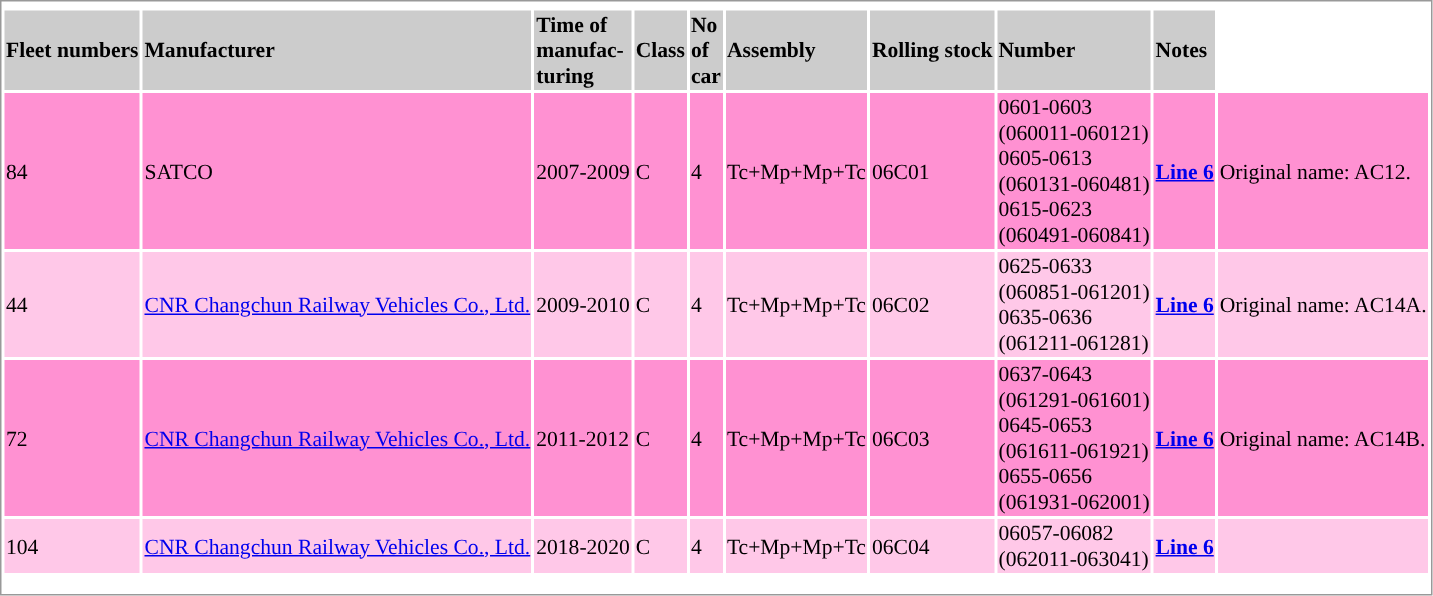<table border=0 style="border:1px solid #999;background-color:white;text-align:left;font-size:90%" class="mw-collapsible sortable">
<tr>
<th colspan="9" style="text-align: center"></th>
</tr>
<tr bgcolor=#cccccc>
<th>Fleet numbers</th>
<th>Manufacturer</th>
<th>Time of <br> manufac-<br>turing</th>
<th>Class</th>
<th>No <br>of<br> car</th>
<th class="unsortable">Assembly</th>
<th>Rolling stock</th>
<th>Number</th>
<th class="unsortable">Notes<br><onlyinclude></th>
</tr>
<tr bgcolor=#ff91d2>
<td>84</td>
<td>SATCO</td>
<td>2007-2009</td>
<td>C</td>
<td>4</td>
<td>Tc+Mp+Mp+Tc</td>
<td>06C01</td>
<td>0601-0603<br>(060011-060121)<br> 0605-0613<br>(060131-060481)<br> 0615-0623<br>(060491-060841)<includeonly></td>
<td><a href='#'><span><strong>Line 6</strong></span></a></includeonly></td>
<td>Original name: AC12.</td>
</tr>
<tr bgcolor=#ffc8e8>
<td>44</td>
<td><a href='#'>CNR Changchun Railway Vehicles Co., Ltd.</a></td>
<td>2009-2010</td>
<td>C</td>
<td>4</td>
<td>Tc+Mp+Mp+Tc</td>
<td>06C02</td>
<td>0625-0633<br>(060851-061201)<br> 0635-0636<br>(061211-061281)<includeonly></td>
<td><a href='#'><span><strong>Line 6</strong></span></a></includeonly></td>
<td> Original name: AC14A.</td>
</tr>
<tr bgcolor=#ff91d2>
<td>72</td>
<td><a href='#'>CNR Changchun Railway Vehicles Co., Ltd.</a></td>
<td>2011-2012</td>
<td>C</td>
<td>4</td>
<td>Tc+Mp+Mp+Tc</td>
<td>06C03</td>
<td>0637-0643<br>(061291-061601)<br> 0645-0653<br>(061611-061921)<br> 0655-0656<br>(061931-062001)<includeonly></td>
<td><a href='#'><span><strong>Line 6</strong></span></a></includeonly></td>
<td> Original name: AC14B.</td>
</tr>
<tr bgcolor=#ffc8e8>
<td>104</td>
<td><a href='#'>CNR Changchun Railway Vehicles Co., Ltd.</a></td>
<td>2018-2020</td>
<td>C</td>
<td>4</td>
<td>Tc+Mp+Mp+Tc</td>
<td>06C04</td>
<td>06057-06082<br>(062011-063041)<includeonly></td>
<td><a href='#'><span><strong>Line 6</strong></span></a></includeonly></td>
<td><br></onlyinclude></td>
</tr>
<tr style="background:#">
<td colspan="9"></td>
</tr>
<tr>
<td colspan = "9"></td>
</tr>
<tr style="background: #">
<td colspan = "9"></td>
</tr>
</table>
